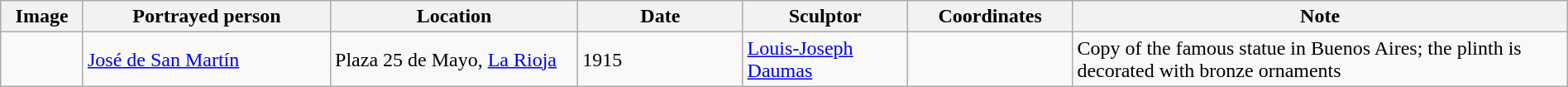<table class="wikitable sortable"  style="width:100%;">
<tr>
<th width="5%" align="left" class="unsortable">Image</th>
<th width="15%" align="left">Portrayed person</th>
<th width="15%" align="left">Location</th>
<th width="10%" align="left">Date</th>
<th width="10%" align="left">Sculptor</th>
<th width="10%" align="left">Coordinates</th>
<th width="30%" align="left">Note</th>
</tr>
<tr>
<td></td>
<td><a href='#'>José de San Martín</a></td>
<td>Plaza 25 de Mayo, <a href='#'>La Rioja</a></td>
<td>1915</td>
<td><a href='#'>Louis-Joseph Daumas</a></td>
<td></td>
<td>Copy of the famous statue in Buenos Aires; the plinth is decorated with bronze ornaments</td>
</tr>
</table>
